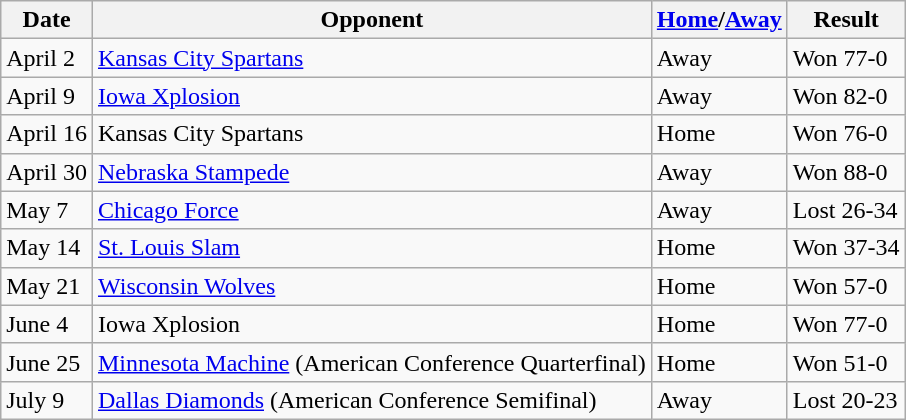<table class="wikitable">
<tr>
<th>Date</th>
<th>Opponent</th>
<th><a href='#'>Home</a>/<a href='#'>Away</a></th>
<th>Result</th>
</tr>
<tr>
<td>April 2</td>
<td><a href='#'>Kansas City Spartans</a></td>
<td>Away</td>
<td>Won 77-0</td>
</tr>
<tr>
<td>April 9</td>
<td><a href='#'>Iowa Xplosion</a></td>
<td>Away</td>
<td>Won 82-0</td>
</tr>
<tr>
<td>April 16</td>
<td>Kansas City Spartans</td>
<td>Home</td>
<td>Won 76-0</td>
</tr>
<tr>
<td>April 30</td>
<td><a href='#'>Nebraska Stampede</a></td>
<td>Away</td>
<td>Won 88-0</td>
</tr>
<tr>
<td>May 7</td>
<td><a href='#'>Chicago Force</a></td>
<td>Away</td>
<td>Lost 26-34</td>
</tr>
<tr>
<td>May 14</td>
<td><a href='#'>St. Louis Slam</a></td>
<td>Home</td>
<td>Won 37-34</td>
</tr>
<tr>
<td>May 21</td>
<td><a href='#'>Wisconsin Wolves</a></td>
<td>Home</td>
<td>Won 57-0</td>
</tr>
<tr>
<td>June 4</td>
<td>Iowa Xplosion</td>
<td>Home</td>
<td>Won 77-0</td>
</tr>
<tr>
<td>June 25</td>
<td><a href='#'>Minnesota Machine</a> (American Conference Quarterfinal)</td>
<td>Home</td>
<td>Won 51-0</td>
</tr>
<tr>
<td>July 9</td>
<td><a href='#'>Dallas Diamonds</a> (American Conference Semifinal)</td>
<td>Away</td>
<td>Lost 20-23</td>
</tr>
</table>
